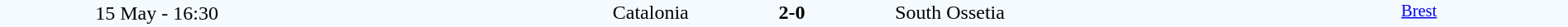<table style="width: 100%; background:#F5FAFF;" cellspacing="0">
<tr>
<td align=center rowspan=3 width=20%>15 May - 16:30</td>
</tr>
<tr>
<td width=24% align=right>Catalonia</td>
<td align=center width=13%><strong>2-0</strong></td>
<td width=24%>South Ossetia</td>
<td style=font-size:85% rowspan=3 valign=top align=center><a href='#'>Brest</a></td>
</tr>
<tr style=font-size:85%>
<td align=right valign=top></td>
<td align=center></td>
<td></td>
</tr>
</table>
